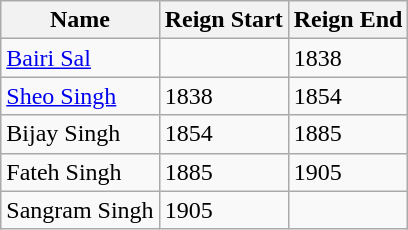<table class="wikitable">
<tr>
<th>Name</th>
<th>Reign Start</th>
<th>Reign End</th>
</tr>
<tr>
<td><a href='#'>Bairi Sal</a></td>
<td></td>
<td>1838</td>
</tr>
<tr>
<td><a href='#'>Sheo Singh</a></td>
<td>1838</td>
<td>1854</td>
</tr>
<tr>
<td>Bijay Singh</td>
<td>1854</td>
<td>1885</td>
</tr>
<tr>
<td>Fateh Singh</td>
<td>1885</td>
<td>1905</td>
</tr>
<tr>
<td>Sangram Singh</td>
<td>1905</td>
<td></td>
</tr>
</table>
